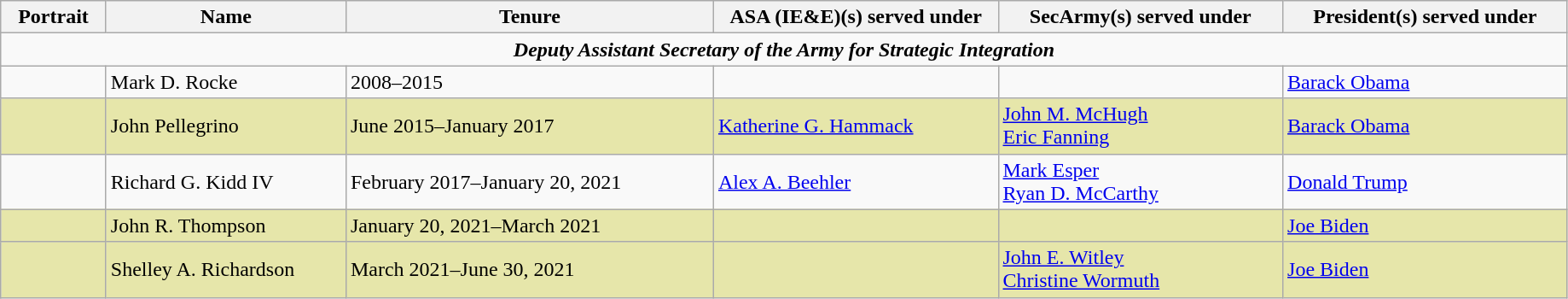<table class="wikitable">
<tr>
<th scope="col" width="75">Portrait</th>
<th scope="col" width="180">Name</th>
<th scope="col" width="280">Tenure</th>
<th scope="col" width="215">ASA (IE&E)(s) served under</th>
<th scope="col" width="215">SecArmy(s) served under</th>
<th scope="col" width="215">President(s) served under</th>
</tr>
<tr>
<td colspan="6" align="center"><strong><em>Deputy Assistant Secretary of the Army for Strategic Integration</em></strong></td>
</tr>
<tr>
<td></td>
<td>Mark D. Rocke</td>
<td>2008–2015</td>
<td></td>
<td></td>
<td><a href='#'>Barack Obama</a></td>
</tr>
<tr>
<td style="background:#E6E6AA;"></td>
<td style="background:#E6E6AA;">John Pellegrino</td>
<td style="background:#E6E6AA;">June 2015–January 2017</td>
<td style="background:#E6E6AA;"><a href='#'>Katherine G. Hammack</a></td>
<td style="background:#E6E6AA;"><a href='#'>John M. McHugh</a><br><a href='#'>Eric Fanning</a></td>
<td style="background:#E6E6AA;"><a href='#'>Barack Obama</a></td>
</tr>
<tr>
<td></td>
<td>Richard G. Kidd IV</td>
<td>February 2017–January 20, 2021</td>
<td><a href='#'>Alex A. Beehler</a></td>
<td><a href='#'>Mark Esper</a><br><a href='#'>Ryan D. McCarthy</a></td>
<td><a href='#'>Donald Trump</a></td>
</tr>
<tr>
<td style="background:#E6E6AA;"></td>
<td style="background:#E6E6AA;">John R. Thompson</td>
<td style="background:#E6E6AA;">January 20, 2021–March 2021</td>
<td style="background:#E6E6AA;"></td>
<td style="background:#E6E6AA;"></td>
<td style="background:#E6E6AA;"><a href='#'>Joe Biden</a></td>
</tr>
<tr>
<td style="background:#E6E6AA;"></td>
<td style="background:#E6E6AA;">Shelley A. Richardson</td>
<td style="background:#E6E6AA;">March 2021–June 30, 2021</td>
<td style="background:#E6E6AA;"></td>
<td style="background:#E6E6AA;"><a href='#'>John E. Witley</a><br><a href='#'>Christine Wormuth</a></td>
<td style="background:#E6E6AA;"><a href='#'>Joe Biden</a></td>
</tr>
</table>
